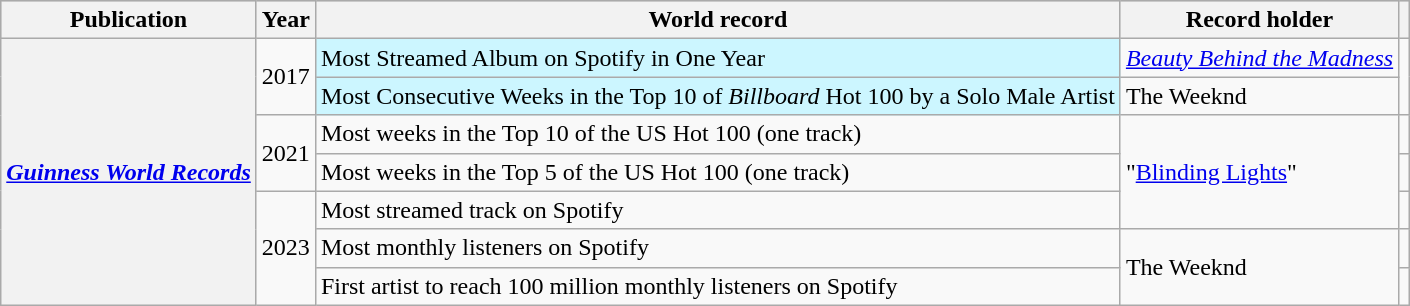<table class="wikitable sortable plainrowheaders">
<tr style="background:#ccc; text-align:center;">
<th scope="col">Publication</th>
<th scope="col">Year</th>
<th scope="col">World record</th>
<th scope="col">Record holder</th>
<th scope="col" class="unsortable"></th>
</tr>
<tr>
<th rowspan="7" scope="row"><em><a href='#'>Guinness World Records</a></em></th>
<td rowspan="2">2017</td>
<td style="background-color:#CCF6FF"> Most Streamed Album on Spotify in One Year</td>
<td><em><a href='#'>Beauty Behind the Madness</a></em></td>
<td rowspan="2"></td>
</tr>
<tr>
<td style="background-color:#CCF6FF"> Most Consecutive Weeks in the Top 10 of <em>Billboard</em> Hot 100 by a Solo Male Artist</td>
<td>The Weeknd</td>
</tr>
<tr>
<td rowspan="2">2021</td>
<td>Most weeks in the Top 10 of the US Hot 100 (one track)</td>
<td rowspan="3">"<a href='#'>Blinding Lights</a>"</td>
<td></td>
</tr>
<tr>
<td>Most weeks in the Top 5 of the US Hot 100 (one track)</td>
<td></td>
</tr>
<tr>
<td rowspan="3">2023</td>
<td>Most streamed track on Spotify</td>
<td></td>
</tr>
<tr>
<td>Most monthly listeners on Spotify</td>
<td rowspan="2">The Weeknd</td>
<td></td>
</tr>
<tr>
<td>First artist to reach 100 million monthly listeners on Spotify</td>
<td></td>
</tr>
</table>
